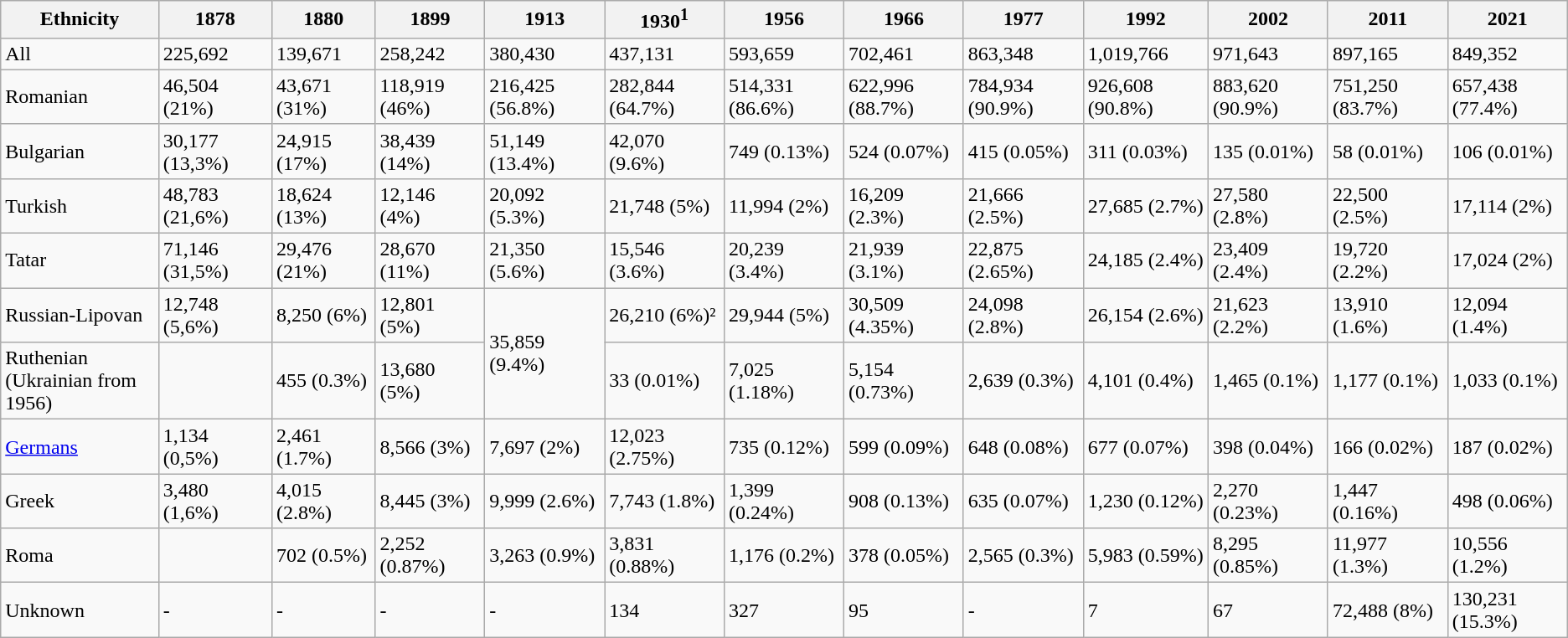<table class="wikitable">
<tr>
<th>Ethnicity</th>
<th>1878</th>
<th>1880</th>
<th>1899</th>
<th>1913</th>
<th>1930<sup>1</sup></th>
<th>1956</th>
<th>1966</th>
<th>1977</th>
<th>1992</th>
<th>2002</th>
<th>2011</th>
<th>2021</th>
</tr>
<tr>
<td>All</td>
<td>225,692</td>
<td>139,671</td>
<td>258,242</td>
<td>380,430</td>
<td>437,131</td>
<td>593,659</td>
<td>702,461</td>
<td>863,348</td>
<td>1,019,766</td>
<td>971,643</td>
<td>897,165</td>
<td>849,352</td>
</tr>
<tr>
<td>Romanian</td>
<td>46,504 (21%)</td>
<td>43,671 (31%)</td>
<td>118,919 (46%)</td>
<td>216,425 (56.8%)</td>
<td>282,844 (64.7%)</td>
<td>514,331 (86.6%)</td>
<td>622,996 (88.7%)</td>
<td>784,934 (90.9%)</td>
<td>926,608 (90.8%)</td>
<td>883,620 (90.9%)</td>
<td>751,250 (83.7%)</td>
<td>657,438 (77.4%)</td>
</tr>
<tr>
<td>Bulgarian</td>
<td>30,177 (13,3%)</td>
<td>24,915 (17%)</td>
<td>38,439 (14%)</td>
<td>51,149 (13.4%)</td>
<td>42,070 (9.6%)</td>
<td>749 (0.13%)</td>
<td>524 (0.07%)</td>
<td>415 (0.05%)</td>
<td>311 (0.03%)</td>
<td>135 (0.01%)</td>
<td>58 (0.01%)</td>
<td>106 (0.01%)</td>
</tr>
<tr>
<td>Turkish</td>
<td>48,783 (21,6%)</td>
<td>18,624 (13%)</td>
<td>12,146 (4%)</td>
<td>20,092 (5.3%)</td>
<td>21,748 (5%)</td>
<td>11,994 (2%)</td>
<td>16,209 (2.3%)</td>
<td>21,666 (2.5%)</td>
<td>27,685 (2.7%)</td>
<td>27,580 (2.8%)</td>
<td>22,500 (2.5%)</td>
<td>17,114 (2%)</td>
</tr>
<tr>
<td>Tatar</td>
<td>71,146 (31,5%)</td>
<td>29,476 (21%)</td>
<td>28,670 (11%)</td>
<td>21,350 (5.6%)</td>
<td>15,546 (3.6%)</td>
<td>20,239 (3.4%)</td>
<td>21,939 (3.1%)</td>
<td>22,875 (2.65%)</td>
<td>24,185 (2.4%)</td>
<td>23,409 (2.4%)</td>
<td>19,720 (2.2%)</td>
<td>17,024 (2%)</td>
</tr>
<tr>
<td>Russian-Lipovan</td>
<td>12,748 (5,6%)</td>
<td>8,250 (6%)</td>
<td>12,801 (5%)</td>
<td rowspan="2">35,859 (9.4%)</td>
<td>26,210 (6%)²</td>
<td>29,944 (5%)</td>
<td>30,509 (4.35%)</td>
<td>24,098 (2.8%)</td>
<td>26,154 (2.6%)</td>
<td>21,623 (2.2%)</td>
<td>13,910 (1.6%)</td>
<td>12,094 (1.4%)</td>
</tr>
<tr>
<td>Ruthenian <br>(Ukrainian from 1956)</td>
<td></td>
<td>455 (0.3%)</td>
<td>13,680 (5%)</td>
<td>33 (0.01%)</td>
<td>7,025 (1.18%)</td>
<td>5,154 (0.73%)</td>
<td>2,639 (0.3%)</td>
<td>4,101 (0.4%)</td>
<td>1,465 (0.1%)</td>
<td>1,177 (0.1%)</td>
<td>1,033 (0.1%)</td>
</tr>
<tr>
<td><a href='#'>Germans</a></td>
<td>1,134 (0,5%)</td>
<td>2,461 (1.7%)</td>
<td>8,566 (3%)</td>
<td>7,697 (2%)</td>
<td>12,023 (2.75%)</td>
<td>735 (0.12%)</td>
<td>599 (0.09%)</td>
<td>648 (0.08%)</td>
<td>677 (0.07%)</td>
<td>398 (0.04%)</td>
<td>166 (0.02%)</td>
<td>187 (0.02%)</td>
</tr>
<tr>
<td>Greek</td>
<td>3,480 (1,6%)</td>
<td>4,015 (2.8%)</td>
<td>8,445 (3%)</td>
<td>9,999 (2.6%)</td>
<td>7,743 (1.8%)</td>
<td>1,399 (0.24%)</td>
<td>908 (0.13%)</td>
<td>635 (0.07%)</td>
<td>1,230 (0.12%)</td>
<td>2,270 (0.23%)</td>
<td>1,447 (0.16%)</td>
<td>498 (0.06%)</td>
</tr>
<tr>
<td>Roma</td>
<td></td>
<td>702 (0.5%)</td>
<td>2,252 (0.87%)</td>
<td>3,263 (0.9%)</td>
<td>3,831 (0.88%)</td>
<td>1,176 (0.2%)</td>
<td>378 (0.05%)</td>
<td>2,565 (0.3%)</td>
<td>5,983 (0.59%)</td>
<td>8,295 (0.85%)</td>
<td>11,977 (1.3%)</td>
<td>10,556 (1.2%)</td>
</tr>
<tr>
<td>Unknown</td>
<td>-</td>
<td>-</td>
<td>-</td>
<td>-</td>
<td>134</td>
<td>327</td>
<td>95</td>
<td>-</td>
<td>7</td>
<td>67</td>
<td>72,488 (8%)</td>
<td>130,231 (15.3%)</td>
</tr>
</table>
